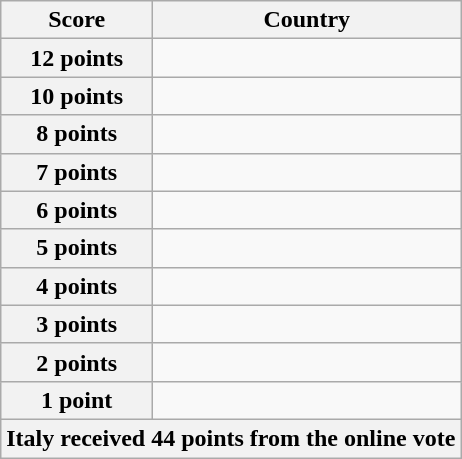<table class="wikitable">
<tr>
<th scope="col" width="33%">Score</th>
<th scope="col">Country</th>
</tr>
<tr>
<th scope="row">12 points</th>
<td></td>
</tr>
<tr>
<th scope="row">10 points</th>
<td></td>
</tr>
<tr>
<th scope="row">8 points</th>
<td></td>
</tr>
<tr>
<th scope="row">7 points</th>
<td></td>
</tr>
<tr>
<th scope="row">6 points</th>
<td></td>
</tr>
<tr>
<th scope="row">5 points</th>
<td></td>
</tr>
<tr>
<th scope="row">4 points</th>
<td></td>
</tr>
<tr>
<th scope="row">3 points</th>
<td></td>
</tr>
<tr>
<th scope="row">2 points</th>
<td></td>
</tr>
<tr>
<th scope="row">1 point</th>
<td></td>
</tr>
<tr>
<th colspan="2">Italy received 44 points from the online vote</th>
</tr>
</table>
